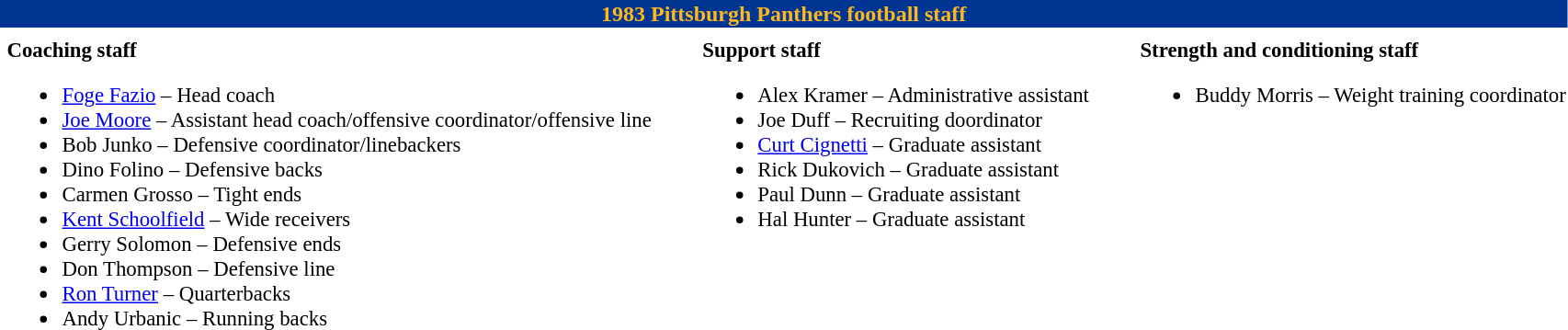<table class="toccolours" style="text-align: left;">
<tr>
<th colspan="10" style="background:#003594; color:#FFb81c; text-align: center;"><strong>1983 Pittsburgh Panthers football staff</strong></th>
</tr>
<tr>
<td colspan="10" style="text-align:right;"></td>
</tr>
<tr>
<td valign="top"></td>
<td style="font-size:95%; vertical-align:top;"><strong>Coaching staff</strong><br><ul><li><a href='#'>Foge Fazio</a> – Head coach</li><li><a href='#'>Joe Moore</a> – Assistant head coach/offensive coordinator/offensive line</li><li>Bob Junko – Defensive coordinator/linebackers</li><li>Dino Folino – Defensive backs</li><li>Carmen Grosso – Tight ends</li><li><a href='#'>Kent Schoolfield</a> – Wide receivers</li><li>Gerry Solomon – Defensive ends</li><li>Don Thompson – Defensive line</li><li><a href='#'>Ron Turner</a> – Quarterbacks</li><li>Andy Urbanic – Running backs</li></ul></td>
<td style="width:25px;"> </td>
<td valign="top"></td>
<td style="font-size:95%; vertical-align:top;"><strong>Support staff</strong><br><ul><li>Alex Kramer – Administrative assistant</li><li>Joe Duff – Recruiting doordinator</li><li><a href='#'>Curt Cignetti</a> – Graduate assistant</li><li>Rick Dukovich – Graduate assistant</li><li>Paul Dunn – Graduate assistant</li><li>Hal Hunter – Graduate assistant</li></ul></td>
<td style="width:25px;"> </td>
<td valign="top"></td>
<td style="font-size:95%; vertical-align:top;"><strong>Strength and conditioning staff</strong><br><ul><li>Buddy Morris – Weight training coordinator</li></ul></td>
</tr>
</table>
